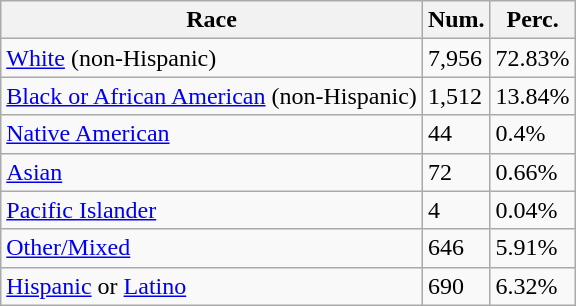<table class="wikitable">
<tr>
<th>Race</th>
<th>Num.</th>
<th>Perc.</th>
</tr>
<tr>
<td><a href='#'>White</a> (non-Hispanic)</td>
<td>7,956</td>
<td>72.83%</td>
</tr>
<tr>
<td><a href='#'>Black or African American</a> (non-Hispanic)</td>
<td>1,512</td>
<td>13.84%</td>
</tr>
<tr>
<td><a href='#'>Native American</a></td>
<td>44</td>
<td>0.4%</td>
</tr>
<tr>
<td><a href='#'>Asian</a></td>
<td>72</td>
<td>0.66%</td>
</tr>
<tr>
<td><a href='#'>Pacific Islander</a></td>
<td>4</td>
<td>0.04%</td>
</tr>
<tr>
<td><a href='#'>Other/Mixed</a></td>
<td>646</td>
<td>5.91%</td>
</tr>
<tr>
<td><a href='#'>Hispanic</a> or <a href='#'>Latino</a></td>
<td>690</td>
<td>6.32%</td>
</tr>
</table>
